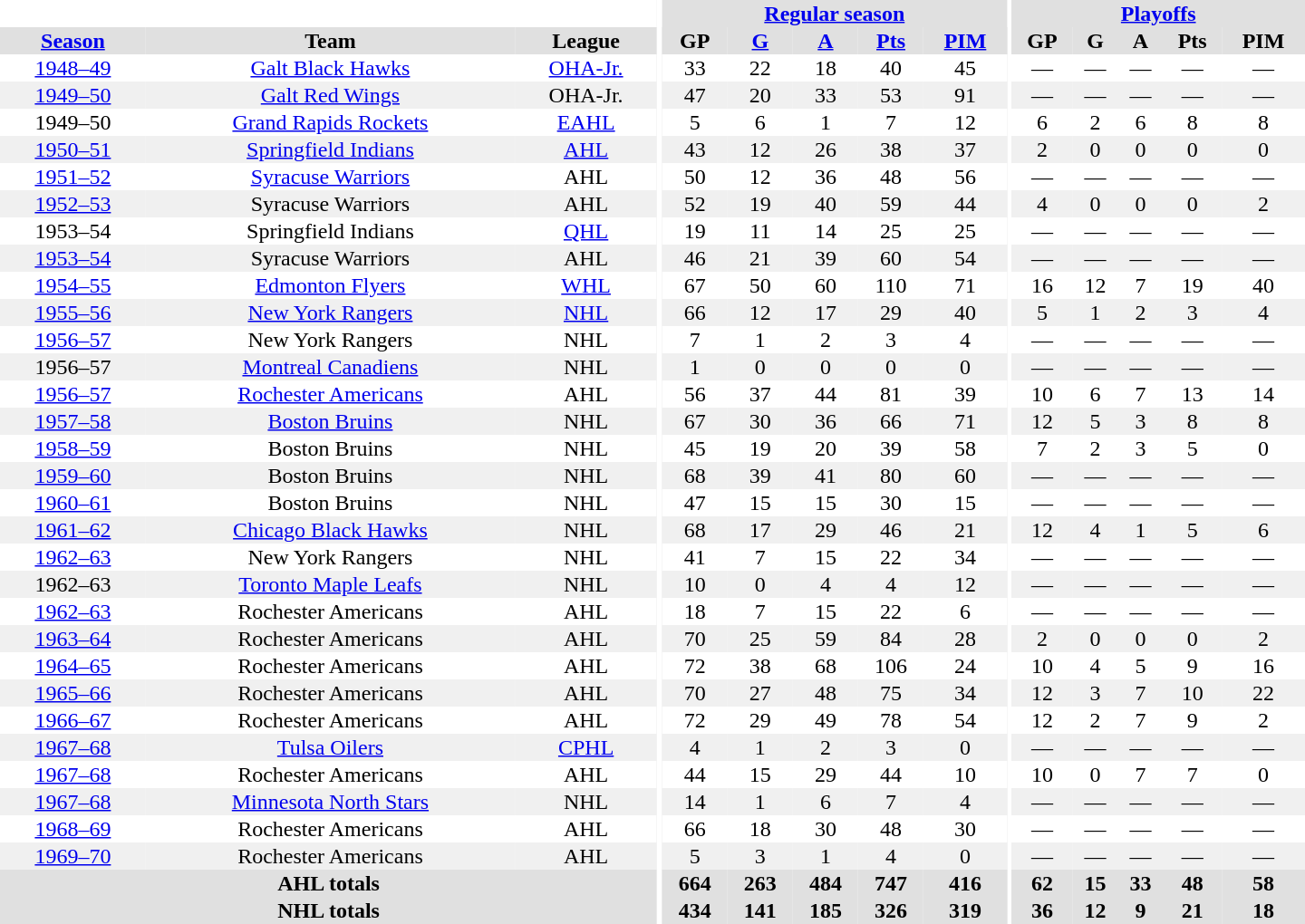<table border="0" cellpadding="1" cellspacing="0" style="text-align:center; width:60em">
<tr bgcolor="#e0e0e0">
<th colspan="3" bgcolor="#ffffff"></th>
<th rowspan="100" bgcolor="#ffffff"></th>
<th colspan="5"><a href='#'>Regular season</a></th>
<th rowspan="100" bgcolor="#ffffff"></th>
<th colspan="5"><a href='#'>Playoffs</a></th>
</tr>
<tr bgcolor="#e0e0e0">
<th><a href='#'>Season</a></th>
<th>Team</th>
<th>League</th>
<th>GP</th>
<th><a href='#'>G</a></th>
<th><a href='#'>A</a></th>
<th><a href='#'>Pts</a></th>
<th><a href='#'>PIM</a></th>
<th>GP</th>
<th>G</th>
<th>A</th>
<th>Pts</th>
<th>PIM</th>
</tr>
<tr>
<td><a href='#'>1948–49</a></td>
<td><a href='#'>Galt Black Hawks</a></td>
<td><a href='#'>OHA-Jr.</a></td>
<td>33</td>
<td>22</td>
<td>18</td>
<td>40</td>
<td>45</td>
<td>—</td>
<td>—</td>
<td>—</td>
<td>—</td>
<td>—</td>
</tr>
<tr bgcolor="#f0f0f0">
<td><a href='#'>1949–50</a></td>
<td><a href='#'>Galt Red Wings</a></td>
<td>OHA-Jr.</td>
<td>47</td>
<td>20</td>
<td>33</td>
<td>53</td>
<td>91</td>
<td>—</td>
<td>—</td>
<td>—</td>
<td>—</td>
<td>—</td>
</tr>
<tr>
<td>1949–50</td>
<td><a href='#'>Grand Rapids Rockets</a></td>
<td><a href='#'>EAHL</a></td>
<td>5</td>
<td>6</td>
<td>1</td>
<td>7</td>
<td>12</td>
<td>6</td>
<td>2</td>
<td>6</td>
<td>8</td>
<td>8</td>
</tr>
<tr bgcolor="#f0f0f0">
<td><a href='#'>1950–51</a></td>
<td><a href='#'>Springfield Indians</a></td>
<td><a href='#'>AHL</a></td>
<td>43</td>
<td>12</td>
<td>26</td>
<td>38</td>
<td>37</td>
<td>2</td>
<td>0</td>
<td>0</td>
<td>0</td>
<td>0</td>
</tr>
<tr>
<td><a href='#'>1951–52</a></td>
<td><a href='#'>Syracuse Warriors</a></td>
<td>AHL</td>
<td>50</td>
<td>12</td>
<td>36</td>
<td>48</td>
<td>56</td>
<td>—</td>
<td>—</td>
<td>—</td>
<td>—</td>
<td>—</td>
</tr>
<tr bgcolor="#f0f0f0">
<td><a href='#'>1952–53</a></td>
<td>Syracuse Warriors</td>
<td>AHL</td>
<td>52</td>
<td>19</td>
<td>40</td>
<td>59</td>
<td>44</td>
<td>4</td>
<td>0</td>
<td>0</td>
<td>0</td>
<td>2</td>
</tr>
<tr>
<td>1953–54</td>
<td>Springfield Indians</td>
<td><a href='#'>QHL</a></td>
<td>19</td>
<td>11</td>
<td>14</td>
<td>25</td>
<td>25</td>
<td>—</td>
<td>—</td>
<td>—</td>
<td>—</td>
<td>—</td>
</tr>
<tr bgcolor="#f0f0f0">
<td><a href='#'>1953–54</a></td>
<td>Syracuse Warriors</td>
<td>AHL</td>
<td>46</td>
<td>21</td>
<td>39</td>
<td>60</td>
<td>54</td>
<td>—</td>
<td>—</td>
<td>—</td>
<td>—</td>
<td>—</td>
</tr>
<tr>
<td><a href='#'>1954–55</a></td>
<td><a href='#'>Edmonton Flyers</a></td>
<td><a href='#'>WHL</a></td>
<td>67</td>
<td>50</td>
<td>60</td>
<td>110</td>
<td>71</td>
<td>16</td>
<td>12</td>
<td>7</td>
<td>19</td>
<td>40</td>
</tr>
<tr bgcolor="#f0f0f0">
<td><a href='#'>1955–56</a></td>
<td><a href='#'>New York Rangers</a></td>
<td><a href='#'>NHL</a></td>
<td>66</td>
<td>12</td>
<td>17</td>
<td>29</td>
<td>40</td>
<td>5</td>
<td>1</td>
<td>2</td>
<td>3</td>
<td>4</td>
</tr>
<tr>
<td><a href='#'>1956–57</a></td>
<td>New York Rangers</td>
<td>NHL</td>
<td>7</td>
<td>1</td>
<td>2</td>
<td>3</td>
<td>4</td>
<td>—</td>
<td>—</td>
<td>—</td>
<td>—</td>
<td>—</td>
</tr>
<tr bgcolor="#f0f0f0">
<td>1956–57</td>
<td><a href='#'>Montreal Canadiens</a></td>
<td>NHL</td>
<td>1</td>
<td>0</td>
<td>0</td>
<td>0</td>
<td>0</td>
<td>—</td>
<td>—</td>
<td>—</td>
<td>—</td>
<td>—</td>
</tr>
<tr>
<td><a href='#'>1956–57</a></td>
<td><a href='#'>Rochester Americans</a></td>
<td>AHL</td>
<td>56</td>
<td>37</td>
<td>44</td>
<td>81</td>
<td>39</td>
<td>10</td>
<td>6</td>
<td>7</td>
<td>13</td>
<td>14</td>
</tr>
<tr bgcolor="#f0f0f0">
<td><a href='#'>1957–58</a></td>
<td><a href='#'>Boston Bruins</a></td>
<td>NHL</td>
<td>67</td>
<td>30</td>
<td>36</td>
<td>66</td>
<td>71</td>
<td>12</td>
<td>5</td>
<td>3</td>
<td>8</td>
<td>8</td>
</tr>
<tr>
<td><a href='#'>1958–59</a></td>
<td>Boston Bruins</td>
<td>NHL</td>
<td>45</td>
<td>19</td>
<td>20</td>
<td>39</td>
<td>58</td>
<td>7</td>
<td>2</td>
<td>3</td>
<td>5</td>
<td>0</td>
</tr>
<tr bgcolor="#f0f0f0">
<td><a href='#'>1959–60</a></td>
<td>Boston Bruins</td>
<td>NHL</td>
<td>68</td>
<td>39</td>
<td>41</td>
<td>80</td>
<td>60</td>
<td>—</td>
<td>—</td>
<td>—</td>
<td>—</td>
<td>—</td>
</tr>
<tr>
<td><a href='#'>1960–61</a></td>
<td>Boston Bruins</td>
<td>NHL</td>
<td>47</td>
<td>15</td>
<td>15</td>
<td>30</td>
<td>15</td>
<td>—</td>
<td>—</td>
<td>—</td>
<td>—</td>
<td>—</td>
</tr>
<tr bgcolor="#f0f0f0">
<td><a href='#'>1961–62</a></td>
<td><a href='#'>Chicago Black Hawks</a></td>
<td>NHL</td>
<td>68</td>
<td>17</td>
<td>29</td>
<td>46</td>
<td>21</td>
<td>12</td>
<td>4</td>
<td>1</td>
<td>5</td>
<td>6</td>
</tr>
<tr>
<td><a href='#'>1962–63</a></td>
<td>New York Rangers</td>
<td>NHL</td>
<td>41</td>
<td>7</td>
<td>15</td>
<td>22</td>
<td>34</td>
<td>—</td>
<td>—</td>
<td>—</td>
<td>—</td>
<td>—</td>
</tr>
<tr bgcolor="#f0f0f0">
<td>1962–63</td>
<td><a href='#'>Toronto Maple Leafs</a></td>
<td>NHL</td>
<td>10</td>
<td>0</td>
<td>4</td>
<td>4</td>
<td>12</td>
<td>—</td>
<td>—</td>
<td>—</td>
<td>—</td>
<td>—</td>
</tr>
<tr>
<td><a href='#'>1962–63</a></td>
<td>Rochester Americans</td>
<td>AHL</td>
<td>18</td>
<td>7</td>
<td>15</td>
<td>22</td>
<td>6</td>
<td>—</td>
<td>—</td>
<td>—</td>
<td>—</td>
<td>—</td>
</tr>
<tr bgcolor="#f0f0f0">
<td><a href='#'>1963–64</a></td>
<td>Rochester Americans</td>
<td>AHL</td>
<td>70</td>
<td>25</td>
<td>59</td>
<td>84</td>
<td>28</td>
<td>2</td>
<td>0</td>
<td>0</td>
<td>0</td>
<td>2</td>
</tr>
<tr>
<td><a href='#'>1964–65</a></td>
<td>Rochester Americans</td>
<td>AHL</td>
<td>72</td>
<td>38</td>
<td>68</td>
<td>106</td>
<td>24</td>
<td>10</td>
<td>4</td>
<td>5</td>
<td>9</td>
<td>16</td>
</tr>
<tr bgcolor="#f0f0f0">
<td><a href='#'>1965–66</a></td>
<td>Rochester Americans</td>
<td>AHL</td>
<td>70</td>
<td>27</td>
<td>48</td>
<td>75</td>
<td>34</td>
<td>12</td>
<td>3</td>
<td>7</td>
<td>10</td>
<td>22</td>
</tr>
<tr>
<td><a href='#'>1966–67</a></td>
<td>Rochester Americans</td>
<td>AHL</td>
<td>72</td>
<td>29</td>
<td>49</td>
<td>78</td>
<td>54</td>
<td>12</td>
<td>2</td>
<td>7</td>
<td>9</td>
<td>2</td>
</tr>
<tr bgcolor="#f0f0f0">
<td><a href='#'>1967–68</a></td>
<td><a href='#'>Tulsa Oilers</a></td>
<td><a href='#'>CPHL</a></td>
<td>4</td>
<td>1</td>
<td>2</td>
<td>3</td>
<td>0</td>
<td>—</td>
<td>—</td>
<td>—</td>
<td>—</td>
<td>—</td>
</tr>
<tr>
<td><a href='#'>1967–68</a></td>
<td>Rochester Americans</td>
<td>AHL</td>
<td>44</td>
<td>15</td>
<td>29</td>
<td>44</td>
<td>10</td>
<td>10</td>
<td>0</td>
<td>7</td>
<td>7</td>
<td>0</td>
</tr>
<tr bgcolor="#f0f0f0">
<td><a href='#'>1967–68</a></td>
<td><a href='#'>Minnesota North Stars</a></td>
<td>NHL</td>
<td>14</td>
<td>1</td>
<td>6</td>
<td>7</td>
<td>4</td>
<td>—</td>
<td>—</td>
<td>—</td>
<td>—</td>
<td>—</td>
</tr>
<tr>
<td><a href='#'>1968–69</a></td>
<td>Rochester Americans</td>
<td>AHL</td>
<td>66</td>
<td>18</td>
<td>30</td>
<td>48</td>
<td>30</td>
<td>—</td>
<td>—</td>
<td>—</td>
<td>—</td>
<td>—</td>
</tr>
<tr bgcolor="#f0f0f0">
<td><a href='#'>1969–70</a></td>
<td>Rochester Americans</td>
<td>AHL</td>
<td>5</td>
<td>3</td>
<td>1</td>
<td>4</td>
<td>0</td>
<td>—</td>
<td>—</td>
<td>—</td>
<td>—</td>
<td>—</td>
</tr>
<tr bgcolor="#e0e0e0">
<th colspan="3">AHL totals</th>
<th>664</th>
<th>263</th>
<th>484</th>
<th>747</th>
<th>416</th>
<th>62</th>
<th>15</th>
<th>33</th>
<th>48</th>
<th>58</th>
</tr>
<tr bgcolor="#e0e0e0">
<th colspan="3">NHL totals</th>
<th>434</th>
<th>141</th>
<th>185</th>
<th>326</th>
<th>319</th>
<th>36</th>
<th>12</th>
<th>9</th>
<th>21</th>
<th>18</th>
</tr>
</table>
